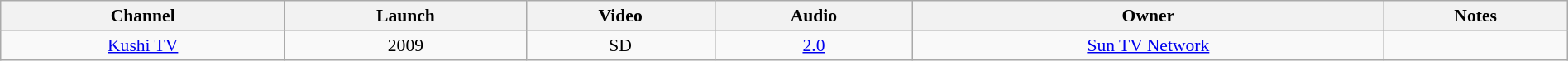<table class="wikitable sortable" style="border-collapse:collapse; font-size: 90%; text-align:center" width="100%">
<tr>
<th>Channel</th>
<th>Launch</th>
<th>Video</th>
<th>Audio</th>
<th>Owner</th>
<th>Notes</th>
</tr>
<tr>
<td><a href='#'>Kushi TV</a></td>
<td>2009</td>
<td>SD</td>
<td><a href='#'>2.0</a></td>
<td><a href='#'>Sun TV Network</a></td>
<td></td>
</tr>
</table>
